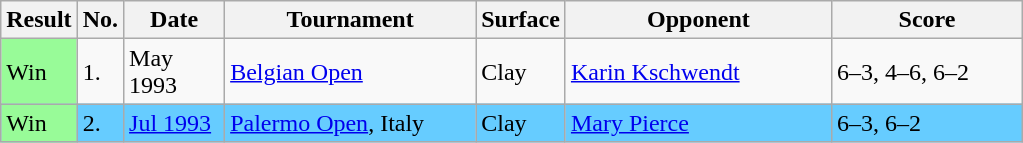<table class="sortable wikitable">
<tr>
<th style="width:40px">Result</th>
<th style="width:20px" class="unsortable">No.</th>
<th style="width:60px">Date</th>
<th style="width:160px">Tournament</th>
<th style="width:45px">Surface</th>
<th style="width:170px">Opponent</th>
<th style="width:120px" class="unsortable">Score</th>
</tr>
<tr bgcolor=>
<td style="background:#98fb98;">Win</td>
<td>1.</td>
<td>May 1993</td>
<td><a href='#'>Belgian Open</a></td>
<td>Clay</td>
<td> <a href='#'>Karin Kschwendt</a></td>
<td>6–3, 4–6, 6–2</td>
</tr>
<tr bgcolor="66CCFF">
<td style="background:#98fb98;">Win</td>
<td>2.</td>
<td><a href='#'>Jul 1993</a></td>
<td><a href='#'>Palermo Open</a>, Italy</td>
<td>Clay</td>
<td> <a href='#'>Mary Pierce</a></td>
<td>6–3, 6–2</td>
</tr>
</table>
